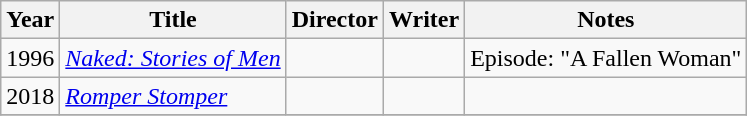<table class="wikitable">
<tr>
<th>Year</th>
<th>Title</th>
<th>Director</th>
<th>Writer</th>
<th>Notes</th>
</tr>
<tr>
<td>1996</td>
<td><em><a href='#'>Naked: Stories of Men</a></em></td>
<td></td>
<td></td>
<td>Episode: "A Fallen Woman"</td>
</tr>
<tr>
<td>2018</td>
<td><em><a href='#'>Romper Stomper</a></em></td>
<td></td>
<td></td>
<td></td>
</tr>
<tr>
</tr>
</table>
